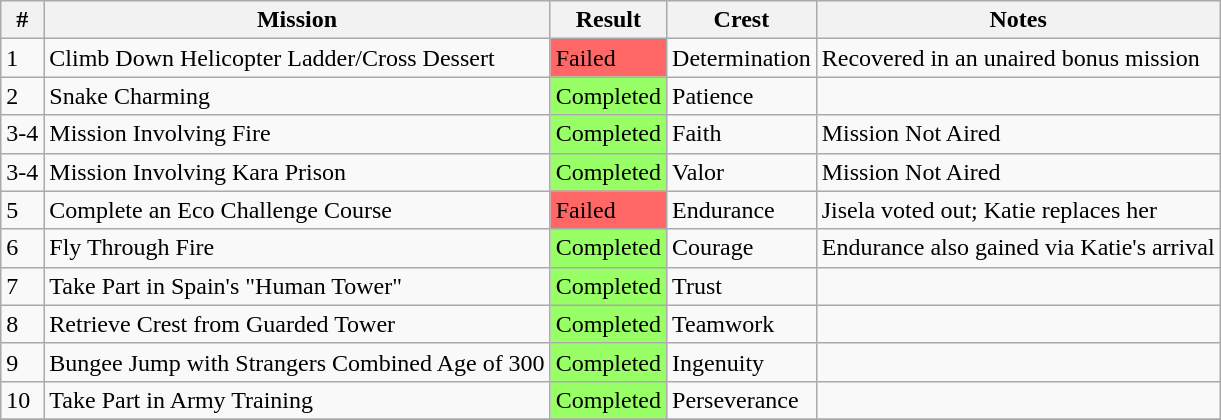<table class="wikitable">
<tr>
<th>#</th>
<th>Mission</th>
<th>Result</th>
<th>Crest</th>
<th>Notes</th>
</tr>
<tr>
<td>1</td>
<td>Climb Down Helicopter Ladder/Cross Dessert</td>
<td bgcolor="#FF6666">Failed</td>
<td>Determination</td>
<td>Recovered in an unaired bonus mission</td>
</tr>
<tr>
<td>2</td>
<td>Snake Charming</td>
<td bgcolor="#99FF66">Completed</td>
<td>Patience</td>
<td></td>
</tr>
<tr>
<td>3-4</td>
<td>Mission Involving Fire</td>
<td bgcolor="#99FF66">Completed</td>
<td>Faith</td>
<td>Mission Not Aired</td>
</tr>
<tr>
<td>3-4</td>
<td>Mission Involving Kara Prison</td>
<td bgcolor="#99FF66">Completed</td>
<td>Valor</td>
<td>Mission Not Aired</td>
</tr>
<tr>
<td>5</td>
<td>Complete an Eco Challenge Course</td>
<td bgcolor="#FF6666">Failed</td>
<td>Endurance</td>
<td>Jisela voted out; Katie replaces her</td>
</tr>
<tr>
<td>6</td>
<td>Fly Through Fire</td>
<td bgcolor="#99FF66">Completed</td>
<td>Courage</td>
<td>Endurance also gained via Katie's arrival</td>
</tr>
<tr>
<td>7</td>
<td>Take Part in Spain's "Human Tower"</td>
<td bgcolor="#99FF66">Completed</td>
<td>Trust</td>
<td></td>
</tr>
<tr>
<td>8</td>
<td>Retrieve Crest from Guarded Tower</td>
<td bgcolor="#99FF66">Completed</td>
<td>Teamwork</td>
<td></td>
</tr>
<tr>
<td>9</td>
<td>Bungee Jump with Strangers Combined Age of 300</td>
<td bgcolor="#99FF66">Completed</td>
<td>Ingenuity</td>
<td></td>
</tr>
<tr>
<td>10</td>
<td>Take Part in Army Training</td>
<td bgcolor="#99FF66">Completed</td>
<td>Perseverance</td>
<td></td>
</tr>
<tr>
</tr>
</table>
